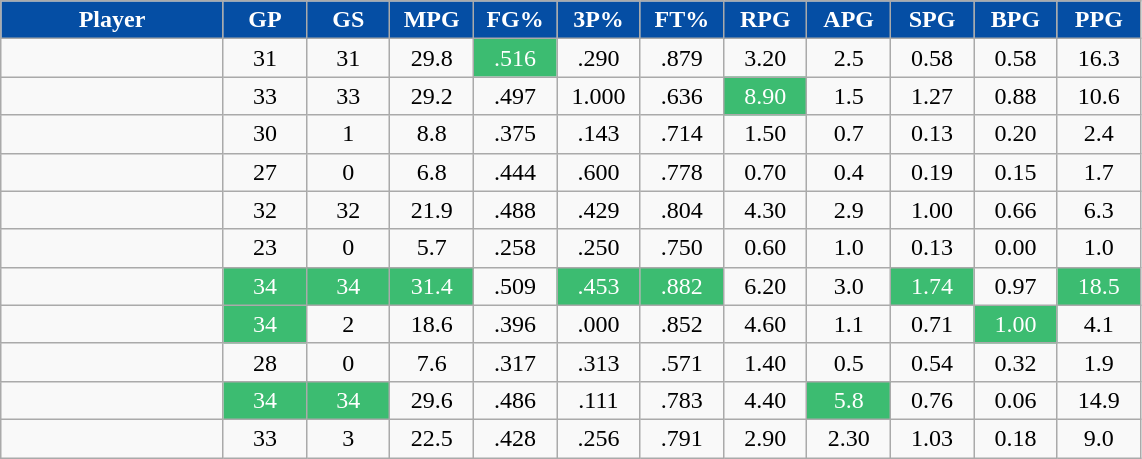<table class="wikitable sortable" style="text-align:center;">
<tr>
<th style="background:#054EA4;color:white;" width="16%">Player</th>
<th style="background:#054EA4;color:white;" width="6%">GP</th>
<th style="background:#054EA4;color:white;" width="6%">GS</th>
<th style="background:#054EA4;color:white;" width="6%">MPG</th>
<th style="background:#054EA4;color:white;" width="6%">FG%</th>
<th style="background:#054EA4;color:white;" width="6%">3P%</th>
<th style="background:#054EA4;color:white;" width="6%">FT%</th>
<th style="background:#054EA4;color:white;" width="6%">RPG</th>
<th style="background:#054EA4;color:white;" width="6%">APG</th>
<th style="background:#054EA4;color:white;" width="6%">SPG</th>
<th style="background:#054EA4;color:white;" width="6%">BPG</th>
<th style="background:#054EA4;color:white;" width="6%">PPG</th>
</tr>
<tr>
<td></td>
<td>31</td>
<td>31</td>
<td>29.8</td>
<td style="background:#3CBC71; color:white">.516</td>
<td>.290</td>
<td>.879</td>
<td>3.20</td>
<td>2.5</td>
<td>0.58</td>
<td>0.58</td>
<td>16.3</td>
</tr>
<tr>
<td></td>
<td>33</td>
<td>33</td>
<td>29.2</td>
<td>.497</td>
<td>1.000</td>
<td>.636</td>
<td style="background:#3CBC71; color:white">8.90</td>
<td>1.5</td>
<td>1.27</td>
<td>0.88</td>
<td>10.6</td>
</tr>
<tr>
<td></td>
<td>30</td>
<td>1</td>
<td>8.8</td>
<td>.375</td>
<td>.143</td>
<td>.714</td>
<td>1.50</td>
<td>0.7</td>
<td>0.13</td>
<td>0.20</td>
<td>2.4</td>
</tr>
<tr>
<td></td>
<td>27</td>
<td>0</td>
<td>6.8</td>
<td>.444</td>
<td>.600</td>
<td>.778</td>
<td>0.70</td>
<td>0.4</td>
<td>0.19</td>
<td>0.15</td>
<td>1.7</td>
</tr>
<tr>
<td></td>
<td>32</td>
<td>32</td>
<td>21.9</td>
<td>.488</td>
<td>.429</td>
<td>.804</td>
<td>4.30</td>
<td>2.9</td>
<td>1.00</td>
<td>0.66</td>
<td>6.3</td>
</tr>
<tr>
<td></td>
<td>23</td>
<td>0</td>
<td>5.7</td>
<td>.258</td>
<td>.250</td>
<td>.750</td>
<td>0.60</td>
<td>1.0</td>
<td>0.13</td>
<td>0.00</td>
<td>1.0</td>
</tr>
<tr>
<td></td>
<td style="background:#3CBC71; color:white">34</td>
<td style="background:#3CBC71; color:white">34</td>
<td style="background:#3CBC71; color:white">31.4</td>
<td>.509</td>
<td style="background:#3CBC71; color:white">.453</td>
<td style="background:#3CBC71; color:white">.882</td>
<td>6.20</td>
<td>3.0</td>
<td style="background:#3CBC71; color:white">1.74</td>
<td>0.97</td>
<td style="background:#3CBC71; color:white">18.5</td>
</tr>
<tr>
<td></td>
<td style="background:#3CBC71; color:white">34</td>
<td>2</td>
<td>18.6</td>
<td>.396</td>
<td>.000</td>
<td>.852</td>
<td>4.60</td>
<td>1.1</td>
<td>0.71</td>
<td style="background:#3CBC71; color:white">1.00</td>
<td>4.1</td>
</tr>
<tr>
<td></td>
<td>28</td>
<td>0</td>
<td>7.6</td>
<td>.317</td>
<td>.313</td>
<td>.571</td>
<td>1.40</td>
<td>0.5</td>
<td>0.54</td>
<td>0.32</td>
<td>1.9</td>
</tr>
<tr>
<td></td>
<td style="background:#3CBC71; color:white">34</td>
<td style="background:#3CBC71; color:white">34</td>
<td>29.6</td>
<td>.486</td>
<td>.111</td>
<td>.783</td>
<td>4.40</td>
<td style="background:#3CBC71; color:white">5.8</td>
<td>0.76</td>
<td>0.06</td>
<td>14.9</td>
</tr>
<tr>
<td></td>
<td>33</td>
<td>3</td>
<td>22.5</td>
<td>.428</td>
<td>.256</td>
<td>.791</td>
<td>2.90</td>
<td>2.30</td>
<td>1.03</td>
<td>0.18</td>
<td>9.0</td>
</tr>
</table>
